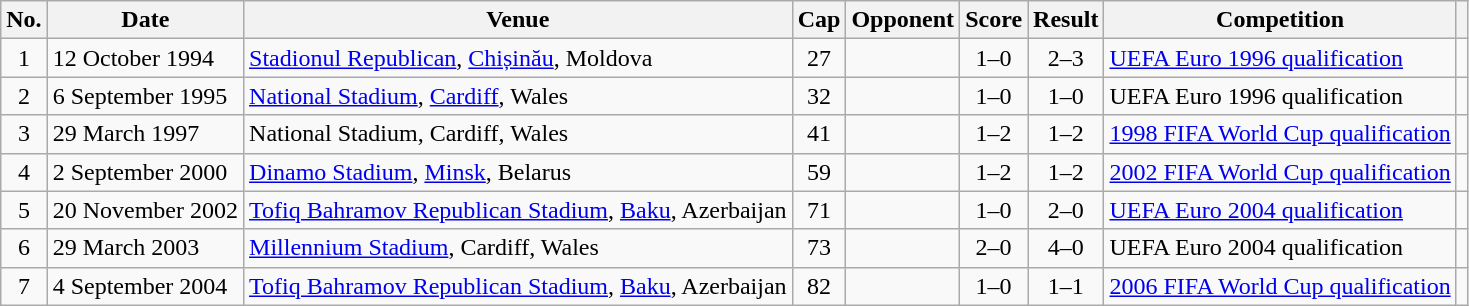<table class="wikitable sortable">
<tr>
<th scope="col">No.</th>
<th scope="col" data-sort-type="date">Date</th>
<th scope="col">Venue</th>
<th scope="col">Cap</th>
<th scope="col">Opponent</th>
<th scope="col">Score</th>
<th scope="col">Result</th>
<th scope="col">Competition</th>
<th scope="col" class="unsortable"></th>
</tr>
<tr>
<td align="center">1</td>
<td>12 October 1994</td>
<td><a href='#'>Stadionul Republican</a>, <a href='#'>Chișinău</a>, Moldova</td>
<td align="center">27</td>
<td></td>
<td align="center">1–0</td>
<td align="center">2–3</td>
<td><a href='#'>UEFA Euro 1996 qualification</a></td>
<td align="center"></td>
</tr>
<tr>
<td align="center">2</td>
<td>6 September 1995</td>
<td><a href='#'>National Stadium</a>, <a href='#'>Cardiff</a>, Wales</td>
<td align="center">32</td>
<td></td>
<td align="center">1–0</td>
<td align="center">1–0</td>
<td>UEFA Euro 1996 qualification</td>
<td align="center"></td>
</tr>
<tr>
<td align="center">3</td>
<td>29 March 1997</td>
<td>National Stadium, Cardiff, Wales</td>
<td align="center">41</td>
<td></td>
<td align="center">1–2</td>
<td align="center">1–2</td>
<td><a href='#'>1998 FIFA World Cup qualification</a></td>
<td align="center"></td>
</tr>
<tr>
<td align="center">4</td>
<td>2 September 2000</td>
<td><a href='#'>Dinamo Stadium</a>, <a href='#'>Minsk</a>, Belarus</td>
<td align="center">59</td>
<td></td>
<td align="center">1–2</td>
<td align="center">1–2</td>
<td><a href='#'>2002 FIFA World Cup qualification</a></td>
<td align="center"></td>
</tr>
<tr>
<td align="center">5</td>
<td>20 November 2002</td>
<td><a href='#'>Tofiq Bahramov Republican Stadium</a>, <a href='#'>Baku</a>, Azerbaijan</td>
<td align="center">71</td>
<td></td>
<td align="center">1–0</td>
<td align="center">2–0</td>
<td><a href='#'>UEFA Euro 2004 qualification</a></td>
<td align="center"></td>
</tr>
<tr>
<td align="center">6</td>
<td>29 March 2003</td>
<td><a href='#'>Millennium Stadium</a>, Cardiff, Wales</td>
<td align="center">73</td>
<td></td>
<td align="center">2–0</td>
<td align="center">4–0</td>
<td>UEFA Euro 2004 qualification</td>
<td align="center"></td>
</tr>
<tr>
<td align="center">7</td>
<td>4 September 2004</td>
<td><a href='#'>Tofiq Bahramov Republican Stadium</a>, <a href='#'>Baku</a>, Azerbaijan</td>
<td align="center">82</td>
<td></td>
<td align="center">1–0</td>
<td align="center">1–1</td>
<td><a href='#'>2006 FIFA World Cup qualification</a></td>
<td align="center"></td>
</tr>
</table>
